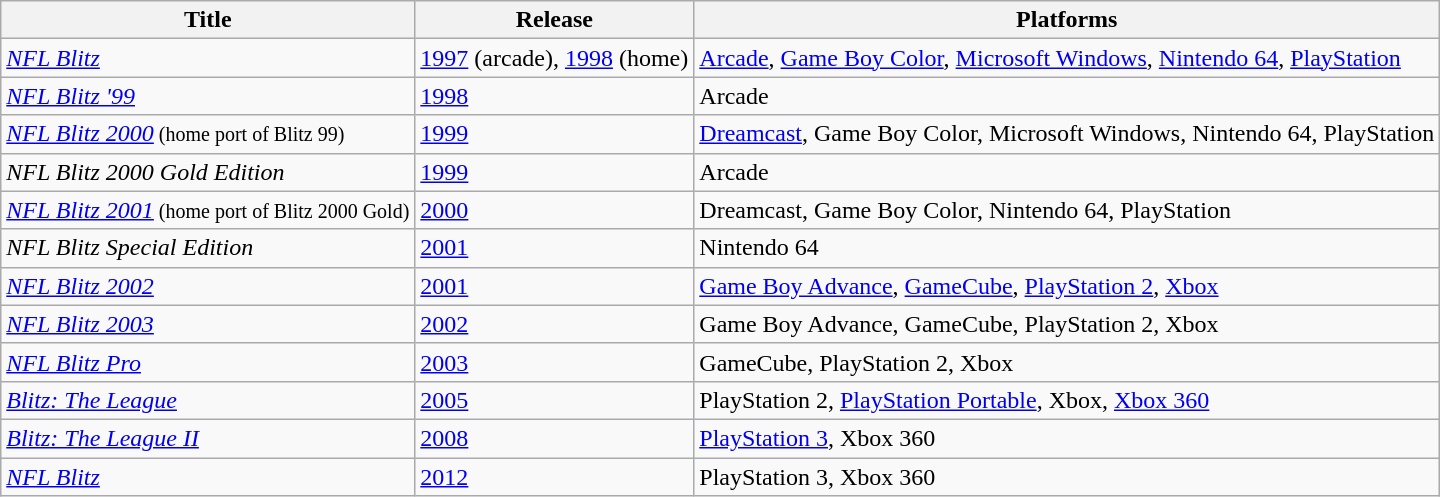<table class="wikitable sortable">
<tr>
<th>Title</th>
<th>Release</th>
<th>Platforms</th>
</tr>
<tr>
<td><em><a href='#'>NFL Blitz</a></em></td>
<td><a href='#'>1997</a> (arcade), <a href='#'>1998</a> (home)</td>
<td><a href='#'>Arcade</a>, <a href='#'>Game Boy Color</a>, <a href='#'>Microsoft Windows</a>, <a href='#'>Nintendo 64</a>, <a href='#'>PlayStation</a></td>
</tr>
<tr>
<td><em><a href='#'>NFL Blitz '99</a></em></td>
<td><a href='#'>1998</a></td>
<td>Arcade</td>
</tr>
<tr>
<td><em><a href='#'>NFL Blitz 2000</a></em><small> (home port of Blitz 99)</small></td>
<td><a href='#'>1999</a></td>
<td><a href='#'>Dreamcast</a>, Game Boy Color, Microsoft Windows, Nintendo 64, PlayStation</td>
</tr>
<tr>
<td><em>NFL Blitz 2000 Gold Edition</em></td>
<td><a href='#'>1999</a></td>
<td>Arcade</td>
</tr>
<tr>
<td><em><a href='#'>NFL Blitz 2001</a></em><small> (home port of Blitz 2000 Gold)</small></td>
<td><a href='#'>2000</a></td>
<td>Dreamcast, Game Boy Color, Nintendo 64, PlayStation</td>
</tr>
<tr>
<td><em>NFL Blitz Special Edition</em></td>
<td><a href='#'>2001</a></td>
<td>Nintendo 64</td>
</tr>
<tr>
<td><em><a href='#'>NFL Blitz 2002</a></em></td>
<td><a href='#'>2001</a></td>
<td><a href='#'>Game Boy Advance</a>, <a href='#'>GameCube</a>, <a href='#'>PlayStation 2</a>, <a href='#'>Xbox</a></td>
</tr>
<tr>
<td><em><a href='#'>NFL Blitz 2003</a></em></td>
<td><a href='#'>2002</a></td>
<td>Game Boy Advance, GameCube, PlayStation 2, Xbox</td>
</tr>
<tr>
<td><em><a href='#'>NFL Blitz Pro</a></em></td>
<td><a href='#'>2003</a></td>
<td>GameCube, PlayStation 2, Xbox</td>
</tr>
<tr>
<td><em><a href='#'>Blitz: The League</a></em></td>
<td><a href='#'>2005</a></td>
<td>PlayStation 2, <a href='#'>PlayStation Portable</a>, Xbox, <a href='#'>Xbox 360</a></td>
</tr>
<tr>
<td><em><a href='#'>Blitz: The League II</a></em></td>
<td><a href='#'>2008</a></td>
<td><a href='#'>PlayStation 3</a>, Xbox 360</td>
</tr>
<tr>
<td><em><a href='#'>NFL Blitz</a></em></td>
<td><a href='#'>2012</a></td>
<td>PlayStation 3, Xbox 360</td>
</tr>
</table>
